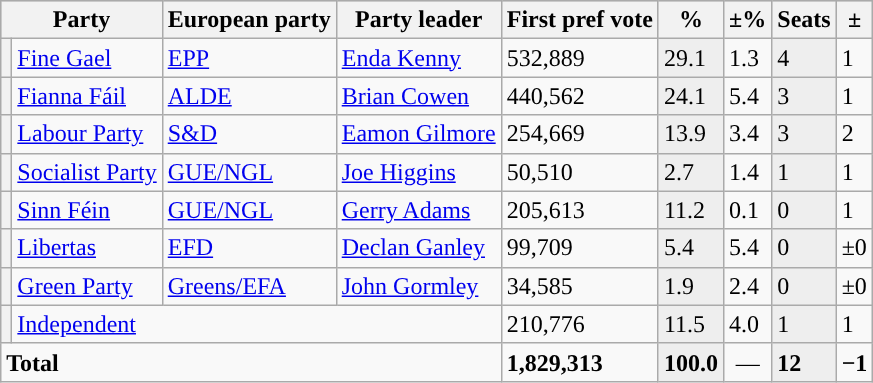<table class="wikitable">
<tr style="background-color:#C9C9C9">
<th colspan=2>Party</th>
<th>European party</th>
<th>Party leader</th>
<th>First pref vote</th>
<th>%</th>
<th>±%</th>
<th>Seats</th>
<th>±</th>
</tr>
<tr>
<th style="background-color: "></th>
<td><a href='#'>Fine Gael</a></td>
<td><a href='#'>EPP</a></td>
<td><a href='#'>Enda Kenny</a></td>
<td>532,889</td>
<td style="background-color:#EEEEEE">29.1</td>
<td>1.3</td>
<td style="background-color:#EEEEEE">4</td>
<td>1</td>
</tr>
<tr>
<th style="background-color: "></th>
<td><a href='#'>Fianna Fáil</a></td>
<td><a href='#'>ALDE</a></td>
<td><a href='#'>Brian Cowen</a></td>
<td>440,562</td>
<td style="background-color:#EEEEEE">24.1</td>
<td>5.4</td>
<td style="background-color:#EEEEEE">3</td>
<td>1</td>
</tr>
<tr>
<th style="background-color: "></th>
<td><a href='#'>Labour Party</a></td>
<td><a href='#'>S&D</a></td>
<td><a href='#'>Eamon Gilmore</a></td>
<td>254,669</td>
<td style="background-color:#EEEEEE">13.9</td>
<td>3.4</td>
<td style="background-color:#EEEEEE">3</td>
<td>2</td>
</tr>
<tr>
<th style="background-color: "></th>
<td><a href='#'>Socialist Party</a></td>
<td><a href='#'>GUE/NGL</a></td>
<td><a href='#'>Joe Higgins</a></td>
<td>50,510</td>
<td style="background-color:#EEEEEE">2.7</td>
<td>1.4</td>
<td style="background-color:#EEEEEE">1</td>
<td>1</td>
</tr>
<tr>
<th style="background-color: "></th>
<td><a href='#'>Sinn Féin</a></td>
<td><a href='#'>GUE/NGL</a></td>
<td><a href='#'>Gerry Adams</a></td>
<td>205,613</td>
<td style="background-color:#EEEEEE">11.2</td>
<td>0.1</td>
<td style="background-color:#EEEEEE">0</td>
<td>1</td>
</tr>
<tr>
<th style="background-color: "></th>
<td><a href='#'>Libertas</a></td>
<td><a href='#'>EFD</a></td>
<td><a href='#'>Declan Ganley</a></td>
<td>99,709</td>
<td style="background-color:#EEEEEE">5.4</td>
<td>5.4</td>
<td style="background-color:#EEEEEE">0</td>
<td>±0</td>
</tr>
<tr>
<th style="background-color: "></th>
<td><a href='#'>Green Party</a></td>
<td><a href='#'>Greens/EFA</a></td>
<td><a href='#'>John Gormley</a></td>
<td>34,585</td>
<td style="background-color:#EEEEEE">1.9</td>
<td>2.4</td>
<td style="background-color:#EEEEEE">0</td>
<td>±0</td>
</tr>
<tr>
<th style="background-color: "></th>
<td colspan=3><a href='#'>Independent</a></td>
<td>210,776</td>
<td style="background-color:#EEEEEE">11.5</td>
<td>4.0</td>
<td style="background-color:#EEEEEE">1</td>
<td>1</td>
</tr>
<tr>
<td colspan=4><strong>Total</strong></td>
<td><strong>1,829,313</strong></td>
<td style="background-color:#EEEEEE"><strong>100.0</strong></td>
<td align=center>—</td>
<td style="background-color:#EEEEEE"><strong>12</strong></td>
<td><strong>−1</strong></td>
</tr>
</table>
